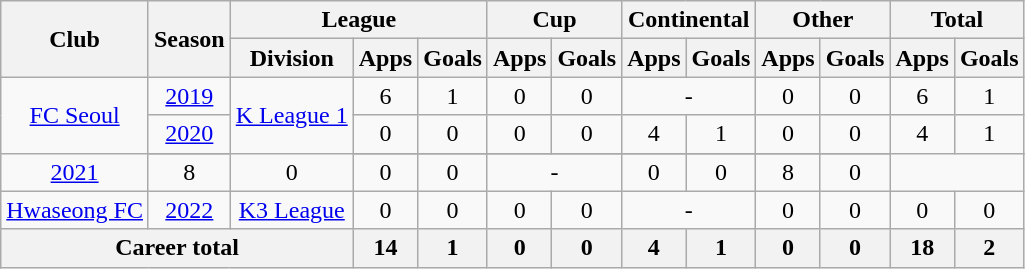<table class="wikitable" style="text-align: center">
<tr>
<th rowspan="2">Club</th>
<th rowspan="2">Season</th>
<th colspan="3">League</th>
<th colspan="2">Cup</th>
<th colspan="2">Continental</th>
<th colspan="2">Other</th>
<th colspan="2">Total</th>
</tr>
<tr>
<th>Division</th>
<th>Apps</th>
<th>Goals</th>
<th>Apps</th>
<th>Goals</th>
<th>Apps</th>
<th>Goals</th>
<th>Apps</th>
<th>Goals</th>
<th>Apps</th>
<th>Goals</th>
</tr>
<tr>
<td rowspan="3"><a href='#'>FC Seoul</a></td>
<td><a href='#'>2019</a></td>
<td rowspan="3"><a href='#'>K League 1</a></td>
<td>6</td>
<td>1</td>
<td>0</td>
<td>0</td>
<td colspan=2>-</td>
<td>0</td>
<td>0</td>
<td>6</td>
<td>1</td>
</tr>
<tr>
<td><a href='#'>2020</a></td>
<td>0</td>
<td>0</td>
<td>0</td>
<td>0</td>
<td>4</td>
<td>1</td>
<td>0</td>
<td>0</td>
<td>4</td>
<td>1</td>
</tr>
<tr>
</tr>
<tr>
<td><a href='#'>2021</a></td>
<td>8</td>
<td>0</td>
<td>0</td>
<td>0</td>
<td colspan=2>-</td>
<td>0</td>
<td>0</td>
<td>8</td>
<td>0</td>
</tr>
<tr>
<td><a href='#'>Hwaseong FC</a></td>
<td><a href='#'>2022</a></td>
<td><a href='#'>K3 League</a></td>
<td>0</td>
<td>0</td>
<td>0</td>
<td>0</td>
<td colspan=2>-</td>
<td>0</td>
<td>0</td>
<td>0</td>
<td>0</td>
</tr>
<tr>
<th colspan=3>Career total</th>
<th>14</th>
<th>1</th>
<th>0</th>
<th>0</th>
<th>4</th>
<th>1</th>
<th>0</th>
<th>0</th>
<th>18</th>
<th>2</th>
</tr>
</table>
